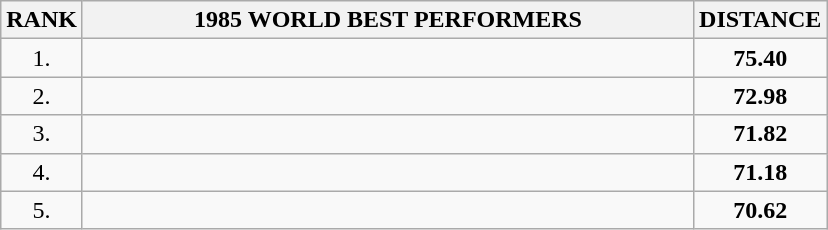<table class="wikitable sortable">
<tr>
<th>RANK</th>
<th align="center" style="width: 25em">1985 WORLD BEST PERFORMERS</th>
<th align="center" style="width: 5em">DISTANCE</th>
</tr>
<tr>
<td align="center">1.</td>
<td></td>
<td align="center"><strong>75.40</strong></td>
</tr>
<tr>
<td align="center">2.</td>
<td></td>
<td align="center"><strong>72.98</strong></td>
</tr>
<tr>
<td align="center">3.</td>
<td></td>
<td align="center"><strong>71.82</strong></td>
</tr>
<tr>
<td align="center">4.</td>
<td></td>
<td align="center"><strong>71.18</strong></td>
</tr>
<tr>
<td align="center">5.</td>
<td></td>
<td align="center"><strong>70.62</strong></td>
</tr>
</table>
